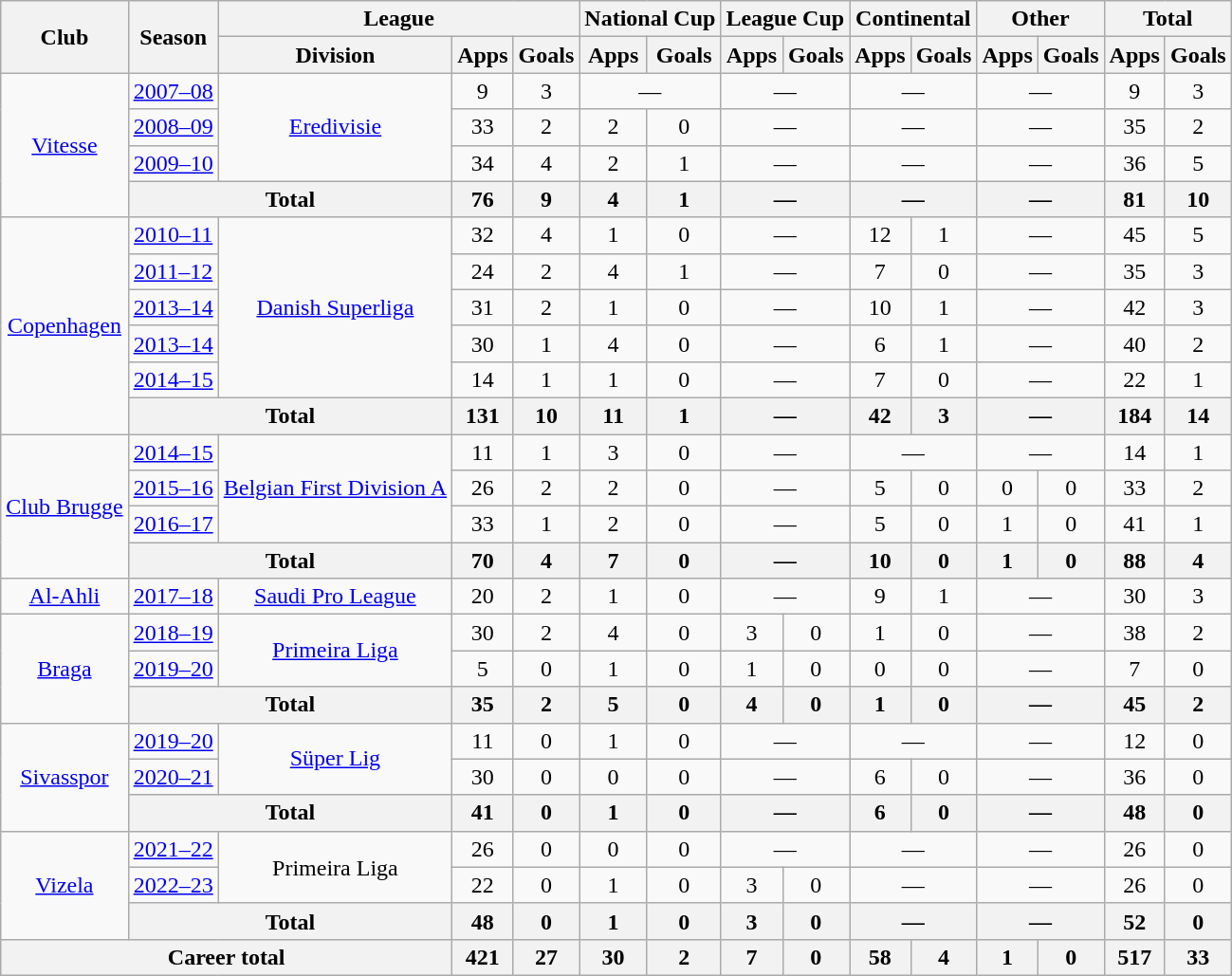<table class="wikitable" style="text-align:center">
<tr>
<th rowspan="2">Club</th>
<th rowspan="2">Season</th>
<th colspan="3">League</th>
<th colspan="2">National Cup</th>
<th colspan="2">League Cup</th>
<th colspan="2">Continental</th>
<th colspan="2">Other</th>
<th colspan="2">Total</th>
</tr>
<tr>
<th>Division</th>
<th>Apps</th>
<th>Goals</th>
<th>Apps</th>
<th>Goals</th>
<th>Apps</th>
<th>Goals</th>
<th>Apps</th>
<th>Goals</th>
<th>Apps</th>
<th>Goals</th>
<th>Apps</th>
<th>Goals</th>
</tr>
<tr>
<td rowspan="4"><a href='#'>Vitesse</a></td>
<td><a href='#'>2007–08</a></td>
<td rowspan="3"><a href='#'>Eredivisie</a></td>
<td>9</td>
<td>3</td>
<td colspan="2">—</td>
<td colspan="2">—</td>
<td colspan="2">—</td>
<td colspan="2">—</td>
<td>9</td>
<td>3</td>
</tr>
<tr>
<td><a href='#'>2008–09</a></td>
<td>33</td>
<td>2</td>
<td>2</td>
<td>0</td>
<td colspan="2">—</td>
<td colspan="2">—</td>
<td colspan="2">—</td>
<td>35</td>
<td>2</td>
</tr>
<tr>
<td><a href='#'>2009–10</a></td>
<td>34</td>
<td>4</td>
<td>2</td>
<td>1</td>
<td colspan="2">—</td>
<td colspan="2">—</td>
<td colspan="2">—</td>
<td>36</td>
<td>5</td>
</tr>
<tr>
<th colspan="2">Total</th>
<th>76</th>
<th>9</th>
<th>4</th>
<th>1</th>
<th colspan="2">—</th>
<th colspan="2">—</th>
<th colspan="2">—</th>
<th>81</th>
<th>10</th>
</tr>
<tr>
<td rowspan="6"><a href='#'>Copenhagen</a></td>
<td><a href='#'>2010–11</a></td>
<td rowspan="5"><a href='#'>Danish Superliga</a></td>
<td>32</td>
<td>4</td>
<td>1</td>
<td>0</td>
<td colspan="2">—</td>
<td>12</td>
<td>1</td>
<td colspan="2">—</td>
<td>45</td>
<td>5</td>
</tr>
<tr>
<td><a href='#'>2011–12</a></td>
<td>24</td>
<td>2</td>
<td>4</td>
<td>1</td>
<td colspan="2">—</td>
<td>7</td>
<td>0</td>
<td colspan="2">—</td>
<td>35</td>
<td>3</td>
</tr>
<tr>
<td><a href='#'>2013–14</a></td>
<td>31</td>
<td>2</td>
<td>1</td>
<td>0</td>
<td colspan="2">—</td>
<td>10</td>
<td>1</td>
<td colspan="2">—</td>
<td>42</td>
<td>3</td>
</tr>
<tr>
<td><a href='#'>2013–14</a></td>
<td>30</td>
<td>1</td>
<td>4</td>
<td>0</td>
<td colspan="2">—</td>
<td>6</td>
<td>1</td>
<td colspan="2">—</td>
<td>40</td>
<td>2</td>
</tr>
<tr>
<td><a href='#'>2014–15</a></td>
<td>14</td>
<td>1</td>
<td>1</td>
<td>0</td>
<td colspan="2">—</td>
<td>7</td>
<td>0</td>
<td colspan="2">—</td>
<td>22</td>
<td>1</td>
</tr>
<tr>
<th colspan="2">Total</th>
<th>131</th>
<th>10</th>
<th>11</th>
<th>1</th>
<th colspan="2">—</th>
<th>42</th>
<th>3</th>
<th colspan="2">—</th>
<th>184</th>
<th>14</th>
</tr>
<tr>
<td rowspan="4"><a href='#'>Club Brugge</a></td>
<td><a href='#'>2014–15</a></td>
<td rowspan="3"><a href='#'>Belgian First Division A</a></td>
<td>11</td>
<td>1</td>
<td>3</td>
<td>0</td>
<td colspan="2">—</td>
<td colspan="2">—</td>
<td colspan="2">—</td>
<td>14</td>
<td>1</td>
</tr>
<tr>
<td><a href='#'>2015–16</a></td>
<td>26</td>
<td>2</td>
<td>2</td>
<td>0</td>
<td colspan="2">—</td>
<td>5</td>
<td>0</td>
<td>0</td>
<td>0</td>
<td>33</td>
<td>2</td>
</tr>
<tr>
<td><a href='#'>2016–17</a></td>
<td>33</td>
<td>1</td>
<td>2</td>
<td>0</td>
<td colspan="2">—</td>
<td>5</td>
<td>0</td>
<td>1</td>
<td>0</td>
<td>41</td>
<td>1</td>
</tr>
<tr>
<th colspan="2">Total</th>
<th>70</th>
<th>4</th>
<th>7</th>
<th>0</th>
<th colspan="2">—</th>
<th>10</th>
<th>0</th>
<th>1</th>
<th>0</th>
<th>88</th>
<th>4</th>
</tr>
<tr>
<td><a href='#'>Al-Ahli</a></td>
<td><a href='#'>2017–18</a></td>
<td><a href='#'>Saudi Pro League</a></td>
<td>20</td>
<td>2</td>
<td>1</td>
<td>0</td>
<td colspan="2">—</td>
<td>9</td>
<td>1</td>
<td colspan="2">—</td>
<td>30</td>
<td>3</td>
</tr>
<tr>
<td rowspan="3"><a href='#'>Braga</a></td>
<td><a href='#'>2018–19</a></td>
<td rowspan="2"><a href='#'>Primeira Liga</a></td>
<td>30</td>
<td>2</td>
<td>4</td>
<td>0</td>
<td>3</td>
<td>0</td>
<td>1</td>
<td>0</td>
<td colspan="2">—</td>
<td>38</td>
<td>2</td>
</tr>
<tr>
<td><a href='#'>2019–20</a></td>
<td>5</td>
<td>0</td>
<td>1</td>
<td>0</td>
<td>1</td>
<td>0</td>
<td>0</td>
<td>0</td>
<td colspan="2">—</td>
<td>7</td>
<td>0</td>
</tr>
<tr>
<th colspan="2">Total</th>
<th>35</th>
<th>2</th>
<th>5</th>
<th>0</th>
<th>4</th>
<th>0</th>
<th>1</th>
<th>0</th>
<th colspan="2">—</th>
<th>45</th>
<th>2</th>
</tr>
<tr>
<td rowspan="3"><a href='#'>Sivasspor</a></td>
<td><a href='#'>2019–20</a></td>
<td rowspan="2"><a href='#'>Süper Lig</a></td>
<td>11</td>
<td>0</td>
<td>1</td>
<td>0</td>
<td colspan="2">—</td>
<td colspan="2">—</td>
<td colspan="2">—</td>
<td>12</td>
<td>0</td>
</tr>
<tr>
<td><a href='#'>2020–21</a></td>
<td>30</td>
<td>0</td>
<td>0</td>
<td>0</td>
<td colspan="2">—</td>
<td>6</td>
<td>0</td>
<td colspan="2">—</td>
<td>36</td>
<td>0</td>
</tr>
<tr>
<th colspan="2">Total</th>
<th>41</th>
<th>0</th>
<th>1</th>
<th>0</th>
<th colspan="2">—</th>
<th>6</th>
<th>0</th>
<th colspan="2">—</th>
<th>48</th>
<th>0</th>
</tr>
<tr>
<td rowspan="3"><a href='#'>Vizela</a></td>
<td><a href='#'>2021–22</a></td>
<td rowspan="2">Primeira Liga</td>
<td>26</td>
<td>0</td>
<td>0</td>
<td>0</td>
<td colspan="2">—</td>
<td colspan="2">—</td>
<td colspan="2">—</td>
<td>26</td>
<td>0</td>
</tr>
<tr>
<td><a href='#'>2022–23</a></td>
<td>22</td>
<td>0</td>
<td>1</td>
<td>0</td>
<td>3</td>
<td>0</td>
<td colspan="2">—</td>
<td colspan="2">—</td>
<td>26</td>
<td>0</td>
</tr>
<tr>
<th colspan="2">Total</th>
<th>48</th>
<th>0</th>
<th>1</th>
<th>0</th>
<th>3</th>
<th>0</th>
<th colspan="2">—</th>
<th colspan="2">—</th>
<th>52</th>
<th>0</th>
</tr>
<tr>
<th colspan="3">Career total</th>
<th>421</th>
<th>27</th>
<th>30</th>
<th>2</th>
<th>7</th>
<th>0</th>
<th>58</th>
<th>4</th>
<th>1</th>
<th>0</th>
<th>517</th>
<th>33</th>
</tr>
</table>
